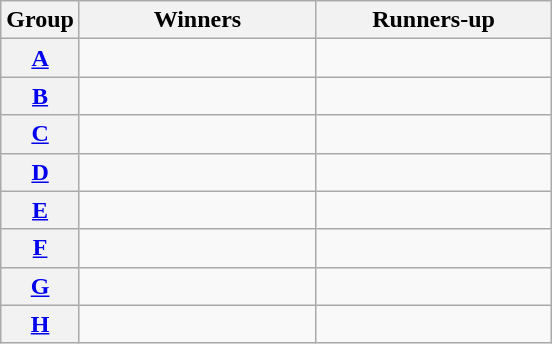<table class="wikitable">
<tr>
<th>Group</th>
<th width="150">Winners</th>
<th width="150">Runners-up</th>
</tr>
<tr>
<th><a href='#'>A</a></th>
<td></td>
<td></td>
</tr>
<tr>
<th><a href='#'>B</a></th>
<td></td>
<td></td>
</tr>
<tr>
<th><a href='#'>C</a></th>
<td></td>
<td></td>
</tr>
<tr>
<th><a href='#'>D</a></th>
<td></td>
<td></td>
</tr>
<tr>
<th><a href='#'>E</a></th>
<td></td>
<td></td>
</tr>
<tr>
<th><a href='#'>F</a></th>
<td></td>
<td></td>
</tr>
<tr>
<th><a href='#'>G</a></th>
<td></td>
<td></td>
</tr>
<tr>
<th><a href='#'>H</a></th>
<td></td>
<td></td>
</tr>
</table>
